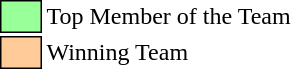<table class="toccolours" style="font-size: 100%; white-space: nowrap;">
<tr>
<td style="background:#99FF99; border: 1px solid black;">      </td>
<td>Top Member of the Team</td>
</tr>
<tr>
<td style="background:#FFCC99; border: 1px solid black;">      </td>
<td>Winning Team</td>
</tr>
</table>
